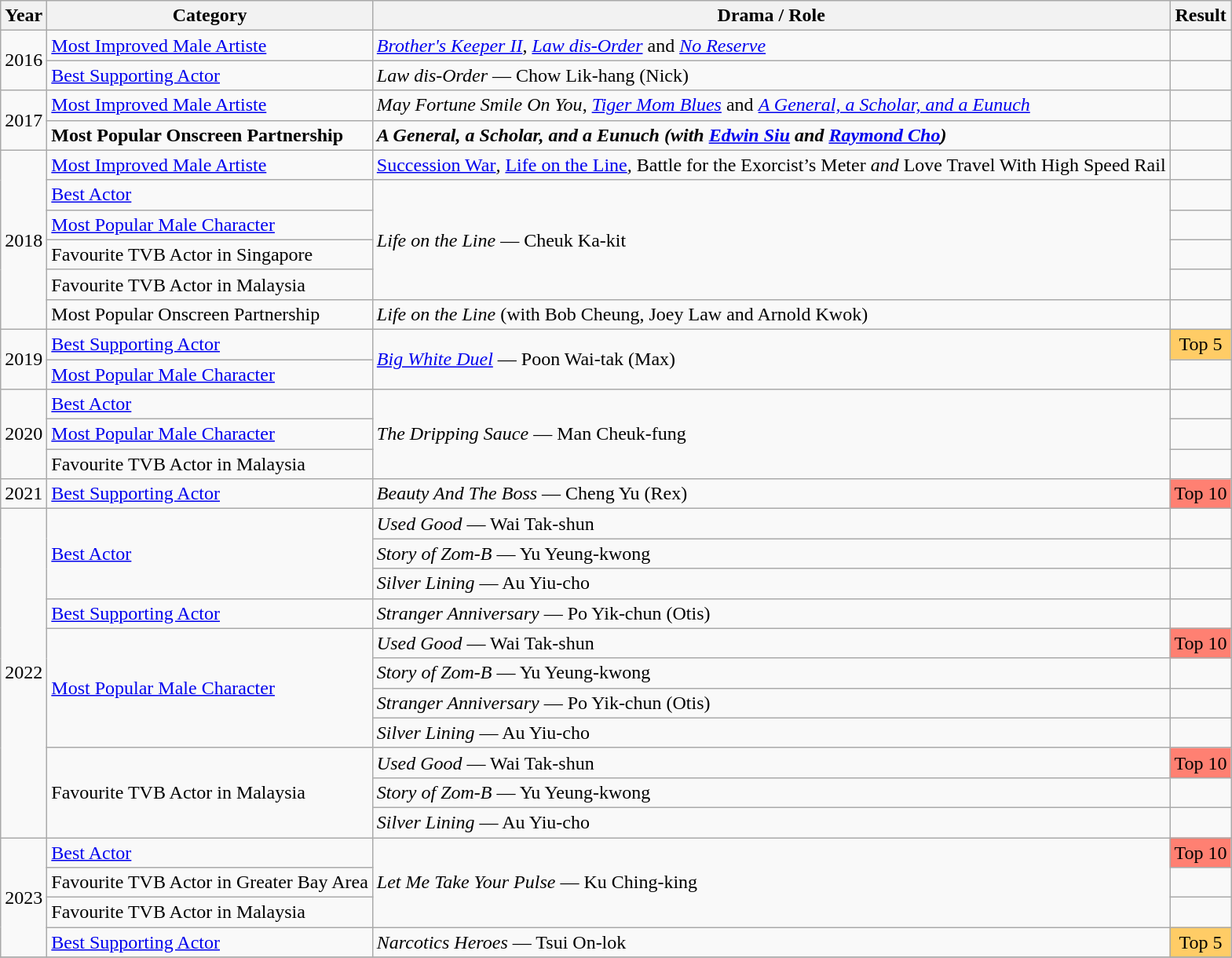<table class="wikitable sortable">
<tr>
<th>Year</th>
<th>Category</th>
<th>Drama / Role</th>
<th>Result</th>
</tr>
<tr>
<td rowspan=2>2016</td>
<td><a href='#'>Most Improved Male Artiste</a></td>
<td><em><a href='#'>Brother's Keeper II</a></em>, <em><a href='#'>Law dis-Order</a></em> and <em><a href='#'>No Reserve</a></em></td>
<td></td>
</tr>
<tr>
<td><a href='#'>Best Supporting Actor</a></td>
<td><em>Law dis-Order</em> — Chow Lik-hang (Nick)</td>
<td></td>
</tr>
<tr>
<td rowspan=2>2017</td>
<td><a href='#'>Most Improved Male Artiste</a></td>
<td><em>May Fortune Smile On You</em>, <em><a href='#'>Tiger Mom Blues</a></em> and <em><a href='#'>A General, a Scholar, and a Eunuch</a></em></td>
<td></td>
</tr>
<tr>
<td><strong> Most Popular Onscreen Partnership </strong></td>
<td><strong><em>A General, a Scholar, and a Eunuch<em> (with <a href='#'>Edwin Siu</a> and <a href='#'>Raymond Cho</a>)<strong></td>
<td></td>
</tr>
<tr>
<td rowspan=6>2018</td>
<td></strong><a href='#'>Most Improved Male Artiste</a><strong></td>
<td></strong> </em><a href='#'>Succession War</a><em>, </em><a href='#'>Life on the Line</a><em>, </em>Battle for the Exorcist’s Meter<em> and </em>Love Travel With High Speed Rail</em></strong></td>
<td></td>
</tr>
<tr>
<td><a href='#'>Best Actor</a></td>
<td rowspan=4><em>Life on the Line</em> — Cheuk Ka-kit</td>
<td></td>
</tr>
<tr>
<td><a href='#'>Most Popular Male Character</a></td>
<td></td>
</tr>
<tr>
<td>Favourite TVB Actor in Singapore</td>
<td></td>
</tr>
<tr>
<td>Favourite TVB Actor in Malaysia</td>
<td></td>
</tr>
<tr>
<td>Most Popular Onscreen Partnership</td>
<td><em>Life on the Line</em> (with Bob Cheung, Joey Law and Arnold Kwok)</td>
<td></td>
</tr>
<tr>
<td rowspan=2>2019</td>
<td><a href='#'>Best Supporting Actor</a></td>
<td rowspan=2><em><a href='#'>Big White Duel</a></em> — Poon Wai-tak (Max)</td>
<td style="background-color:#ffcc66; text-align:center;">Top 5</td>
</tr>
<tr>
<td><a href='#'>Most Popular Male Character</a></td>
<td></td>
</tr>
<tr>
<td rowspan=3>2020</td>
<td><a href='#'>Best Actor</a></td>
<td rowspan=3><em>The Dripping Sauce</em> — Man Cheuk-fung</td>
<td></td>
</tr>
<tr>
<td><a href='#'>Most Popular Male Character</a></td>
<td></td>
</tr>
<tr>
<td>Favourite TVB Actor in Malaysia</td>
<td></td>
</tr>
<tr>
<td>2021</td>
<td><a href='#'>Best Supporting Actor</a></td>
<td><em>Beauty And The Boss</em> — Cheng Yu (Rex)</td>
<td style="background-color:#ff8072; text-align:center;">Top 10</td>
</tr>
<tr>
<td rowspan=11>2022</td>
<td rowspan=3><a href='#'>Best Actor</a></td>
<td><em>Used Good</em> — Wai Tak-shun</td>
<td></td>
</tr>
<tr>
<td><em>Story of Zom-B</em> — Yu Yeung-kwong</td>
<td></td>
</tr>
<tr>
<td><em>Silver Lining</em> — Au Yiu-cho</td>
<td></td>
</tr>
<tr>
<td><a href='#'>Best Supporting Actor</a></td>
<td><em>Stranger Anniversary</em> — Po Yik-chun (Otis)</td>
<td></td>
</tr>
<tr>
<td rowspan=4><a href='#'>Most Popular Male Character</a></td>
<td><em>Used Good</em> — Wai Tak-shun</td>
<td style="background-color:#ff8072; text-align:center;">Top 10</td>
</tr>
<tr>
<td><em>Story of Zom-B</em> — Yu Yeung-kwong</td>
<td></td>
</tr>
<tr>
<td><em>Stranger Anniversary</em> — Po Yik-chun (Otis)</td>
<td></td>
</tr>
<tr>
<td><em>Silver Lining</em> — Au Yiu-cho</td>
<td></td>
</tr>
<tr>
<td rowspan=3>Favourite TVB Actor in Malaysia</td>
<td><em>Used Good</em> — Wai Tak-shun</td>
<td style="background-color:#ff8072; text-align:center;">Top 10</td>
</tr>
<tr>
<td><em>Story of Zom-B</em> — Yu Yeung-kwong</td>
<td></td>
</tr>
<tr>
<td><em>Silver Lining</em> — Au Yiu-cho</td>
<td></td>
</tr>
<tr>
<td rowspan=4>2023</td>
<td><a href='#'>Best Actor</a></td>
<td rowspan=3><em>Let Me Take Your Pulse</em> — Ku Ching-king</td>
<td style="background-color:#ff8072; text-align:center;">Top 10</td>
</tr>
<tr>
<td>Favourite TVB Actor in Greater Bay Area</td>
<td></td>
</tr>
<tr>
<td>Favourite TVB Actor in Malaysia</td>
<td></td>
</tr>
<tr>
<td><a href='#'>Best Supporting Actor</a></td>
<td><em>Narcotics Heroes</em> — Tsui On-lok</td>
<td style="background-color:#ffcc66; text-align:center;">Top 5</td>
</tr>
<tr>
</tr>
</table>
